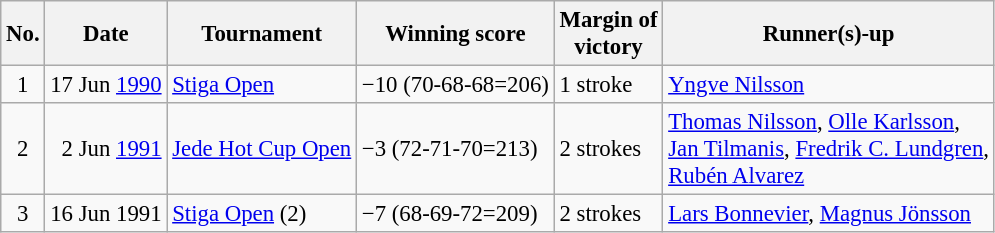<table class="wikitable" style="font-size:95%;">
<tr>
<th>No.</th>
<th>Date</th>
<th>Tournament</th>
<th>Winning score</th>
<th>Margin of<br>victory</th>
<th>Runner(s)-up</th>
</tr>
<tr>
<td align=center>1</td>
<td align=right>17 Jun <a href='#'>1990</a></td>
<td><a href='#'>Stiga Open</a></td>
<td>−10 (70-68-68=206)</td>
<td>1 stroke</td>
<td> <a href='#'>Yngve Nilsson</a></td>
</tr>
<tr>
<td align=center>2</td>
<td align=right>2 Jun <a href='#'>1991</a></td>
<td><a href='#'>Jede Hot Cup Open</a></td>
<td>−3 (72-71-70=213)</td>
<td>2 strokes</td>
<td> <a href='#'>Thomas Nilsson</a>,  <a href='#'>Olle Karlsson</a>,<br> <a href='#'>Jan Tilmanis</a>,  <a href='#'>Fredrik C. Lundgren</a>,<br> <a href='#'>Rubén Alvarez</a></td>
</tr>
<tr>
<td align=center>3</td>
<td align=right>16 Jun 1991</td>
<td><a href='#'>Stiga Open</a> (2)</td>
<td>−7 (68-69-72=209)</td>
<td>2 strokes</td>
<td> <a href='#'>Lars Bonnevier</a>,  <a href='#'>Magnus Jönsson</a></td>
</tr>
</table>
